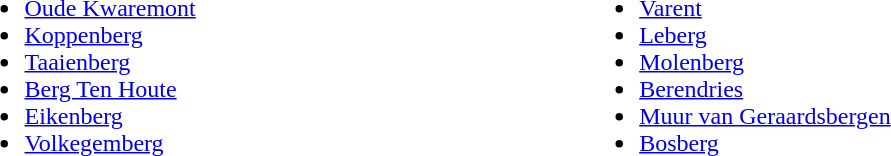<table width=65%>
<tr>
<td valign=top align=left width=33%><br><ul><li><a href='#'>Oude Kwaremont</a></li><li><a href='#'>Koppenberg</a></li><li><a href='#'>Taaienberg</a></li><li><a href='#'>Berg Ten Houte</a></li><li><a href='#'>Eikenberg</a></li><li><a href='#'>Volkegemberg</a></li></ul></td>
<td valign=top align=left width=33%><br><ul><li><a href='#'>Varent</a></li><li><a href='#'>Leberg</a></li><li><a href='#'>Molenberg</a></li><li><a href='#'>Berendries</a></li><li><a href='#'>Muur van Geraardsbergen</a></li><li><a href='#'>Bosberg</a></li></ul></td>
</tr>
</table>
